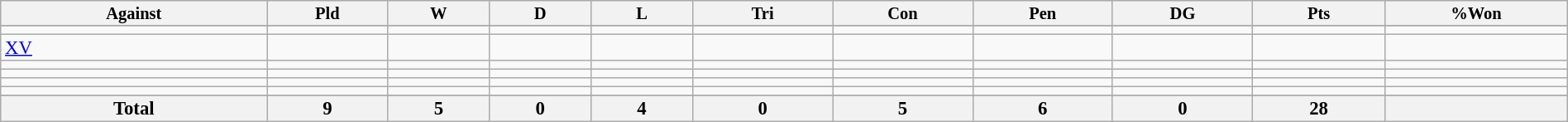<table class="wikitable sortable"  style="text-align:center; line-height:90%; font-size:95%; width:100%;">
<tr>
<th style="width:17%; font-size:90%;">Against</th>
<th abbr="Played" style="width:25px; font-size:90%;">Pld</th>
<th abbr="Won" style="width:20px; font-size:90%;">W</th>
<th abbr="Drawn" style="width:20px; font-size:90%;">D</th>
<th abbr="Lost" style="width:20px; font-size:90%;">L</th>
<th abbr="Tries" style="width:30px; font-size:90%;">Tri</th>
<th abbr="Conversions" style="width:30px; font-size:90%;">Con</th>
<th abbr="Penalties" style="width:30px; font-size:90%;">Pen</th>
<th abbr="Penalties" style="width:30px; font-size:90%;">DG</th>
<th abbr="Points" style="width:28px; font-size:90%;">Pts</th>
<th abbr="Won" style="width:28px; font-size:90%;">%Won</th>
</tr>
<tr bgcolor="#d0ffd0" align="center">
</tr>
<tr>
<td align="left"></td>
<td></td>
<td></td>
<td></td>
<td></td>
<td></td>
<td></td>
<td></td>
<td></td>
<td></td>
<td></td>
</tr>
<tr>
<td align="left"> <a href='#'>XV</a></td>
<td></td>
<td></td>
<td></td>
<td></td>
<td></td>
<td></td>
<td></td>
<td></td>
<td></td>
<td></td>
</tr>
<tr>
<td align="left"></td>
<td></td>
<td></td>
<td></td>
<td></td>
<td></td>
<td></td>
<td></td>
<td></td>
<td></td>
<td></td>
</tr>
<tr>
<td align="left"></td>
<td></td>
<td></td>
<td></td>
<td></td>
<td></td>
<td></td>
<td></td>
<td></td>
<td></td>
<td></td>
</tr>
<tr>
<td align="left"></td>
<td></td>
<td></td>
<td></td>
<td></td>
<td></td>
<td></td>
<td></td>
<td></td>
<td></td>
<td></td>
</tr>
<tr>
<td align="left"></td>
<td></td>
<td></td>
<td></td>
<td></td>
<td></td>
<td></td>
<td></td>
<td></td>
<td></td>
<td></td>
</tr>
<tr>
</tr>
<tr class="sortbottom">
<th>Total</th>
<th>9</th>
<th>5</th>
<th>0</th>
<th>4</th>
<th>0</th>
<th>5</th>
<th>6</th>
<th>0</th>
<th>28</th>
<th></th>
</tr>
</table>
